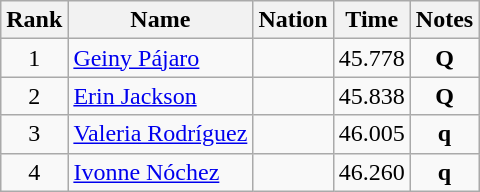<table class="wikitable sortable">
<tr>
<th>Rank</th>
<th>Name</th>
<th>Nation</th>
<th>Time</th>
<th>Notes</th>
</tr>
<tr>
<td align="center">1</td>
<td><a href='#'>Geiny Pájaro</a></td>
<td></td>
<td align="center">45.778</td>
<td align="center"><strong>Q</strong></td>
</tr>
<tr>
<td align="center">2</td>
<td><a href='#'>Erin Jackson</a></td>
<td></td>
<td align="center">45.838</td>
<td align="center"><strong>Q</strong></td>
</tr>
<tr>
<td align="center">3</td>
<td><a href='#'>Valeria Rodríguez</a></td>
<td></td>
<td align="center">46.005</td>
<td align="center"><strong>q</strong></td>
</tr>
<tr>
<td align="center">4</td>
<td><a href='#'>Ivonne Nóchez</a></td>
<td></td>
<td align="center">46.260</td>
<td align="center"><strong>q</strong></td>
</tr>
</table>
